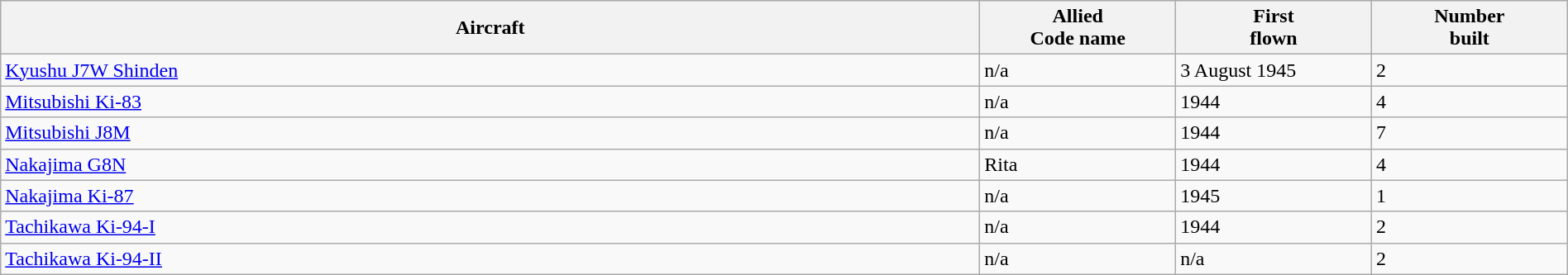<table class="wikitable sortable" style="width:100%;">
<tr>
<th width=50%>Aircraft</th>
<th width=10%>Allied<br>Code name</th>
<th width=10%>First<br>flown</th>
<th width=10%>Number<br>built</th>
</tr>
<tr>
<td><a href='#'>Kyushu J7W Shinden</a></td>
<td>n/a</td>
<td>3 August 1945</td>
<td>2</td>
</tr>
<tr>
<td><a href='#'>Mitsubishi Ki-83</a></td>
<td>n/a</td>
<td>1944</td>
<td>4</td>
</tr>
<tr>
<td><a href='#'>Mitsubishi J8M</a></td>
<td>n/a</td>
<td>1944</td>
<td>7</td>
</tr>
<tr>
<td><a href='#'>Nakajima G8N</a></td>
<td>Rita</td>
<td>1944</td>
<td>4</td>
</tr>
<tr>
<td><a href='#'>Nakajima Ki-87</a></td>
<td>n/a</td>
<td>1945</td>
<td>1</td>
</tr>
<tr>
<td><a href='#'>Tachikawa Ki-94-I</a></td>
<td>n/a</td>
<td>1944</td>
<td>2</td>
</tr>
<tr>
<td><a href='#'>Tachikawa Ki-94-II</a></td>
<td>n/a</td>
<td>n/a</td>
<td>2</td>
</tr>
</table>
